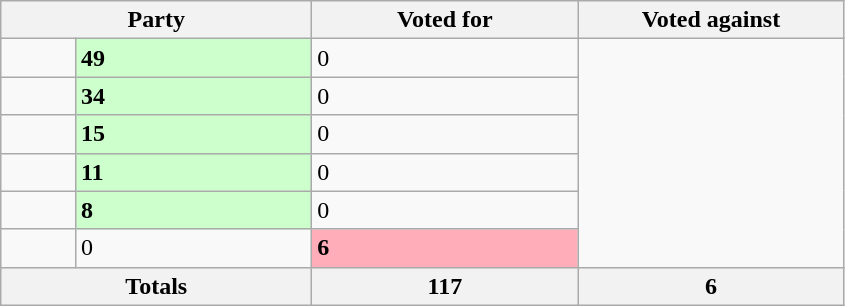<table class="wikitable">
<tr>
<th colspan="2" width="200">Party</th>
<th width="170">Voted for</th>
<th width="170">Voted against</th>
</tr>
<tr>
<td></td>
<td style="background-color:#CCFFCC;"><strong>49</strong></td>
<td>0</td>
</tr>
<tr>
<td></td>
<td style="background-color:#CCFFCC;"><strong>34</strong></td>
<td>0</td>
</tr>
<tr>
<td></td>
<td style="background-color:#CCFFCC;"><strong>15</strong></td>
<td>0</td>
</tr>
<tr>
<td></td>
<td style="background-color:#CCFFCC;"><strong>11</strong></td>
<td>0</td>
</tr>
<tr>
<td></td>
<td style="background-color:#CCFFCC;"><strong>8</strong></td>
<td>0</td>
</tr>
<tr>
<td></td>
<td>0</td>
<td style="background-color:#FFAEB9;"><strong>6</strong></td>
</tr>
<tr>
<th colspan="2">Totals</th>
<th>117</th>
<th>6</th>
</tr>
</table>
